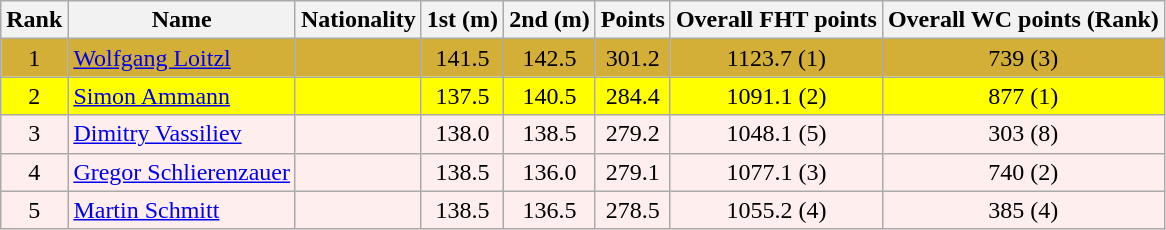<table class="wikitable">
<tr>
<th align=Center>Rank</th>
<th>Name</th>
<th>Nationality</th>
<th align=Center>1st (m)</th>
<th>2nd (m)</th>
<th>Points</th>
<th>Overall FHT points</th>
<th>Overall WC points (Rank)</th>
</tr>
<tr style="background:#D4AF37;">
<td align=center>1</td>
<td align=left><a href='#'>Wolfgang Loitzl</a></td>
<td align=left></td>
<td align=center>141.5</td>
<td align=center>142.5</td>
<td align=center>301.2</td>
<td align=center>1123.7 (1)</td>
<td align=center>739 (3)</td>
</tr>
<tr style="background:#ffff00;">
<td align=center>2</td>
<td align=left><a href='#'>Simon Ammann</a></td>
<td align=left></td>
<td align=center>137.5</td>
<td align=center>140.5</td>
<td align=center>284.4</td>
<td align=center>1091.1 (2)</td>
<td align=center>877 (1)</td>
</tr>
<tr style="background:#ffeeee;">
<td align=center>3</td>
<td align=left><a href='#'>Dimitry Vassiliev</a></td>
<td align=left></td>
<td align=center>138.0</td>
<td align=center>138.5</td>
<td align=center>279.2</td>
<td align=center>1048.1 (5)</td>
<td align=center>303 (8)</td>
</tr>
<tr style="background:#ffeeee;">
<td align=center>4</td>
<td align=left><a href='#'>Gregor Schlierenzauer</a></td>
<td align=left></td>
<td align=center>138.5</td>
<td align=center>136.0</td>
<td align=center>279.1</td>
<td align=center>1077.1 (3)</td>
<td align=center>740 (2)</td>
</tr>
<tr style="background:#ffeeee;">
<td align=center>5</td>
<td align=left><a href='#'>Martin Schmitt</a></td>
<td align=left></td>
<td align=center>138.5</td>
<td align=center>136.5</td>
<td align=center>278.5</td>
<td align=center>1055.2 (4)</td>
<td align=center>385 (4)</td>
</tr>
</table>
